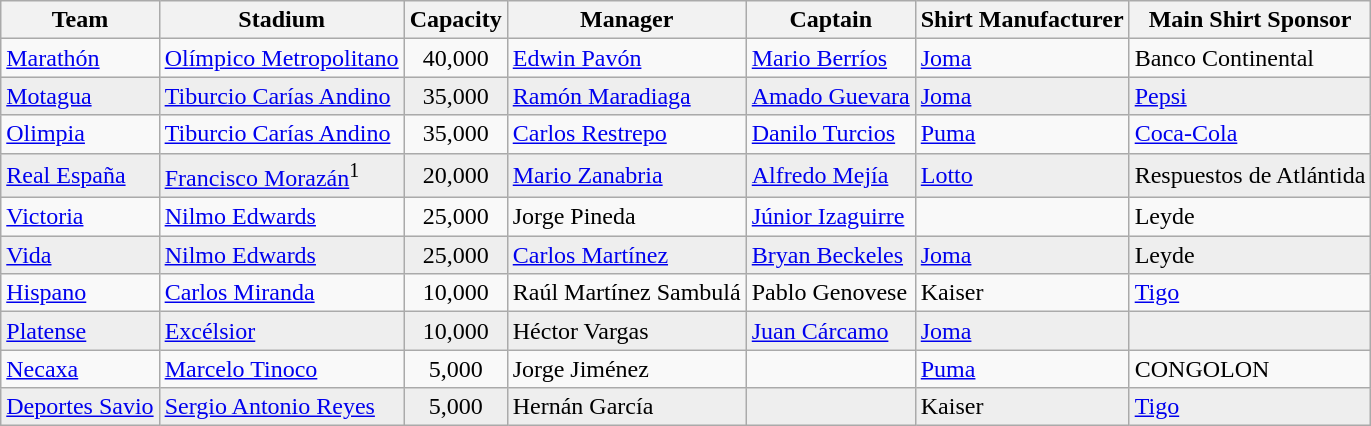<table class="wikitable sortable">
<tr>
<th>Team</th>
<th>Stadium</th>
<th>Capacity</th>
<th>Manager</th>
<th>Captain</th>
<th>Shirt Manufacturer</th>
<th>Main Shirt Sponsor</th>
</tr>
<tr>
<td><a href='#'>Marathón</a></td>
<td><a href='#'>Olímpico Metropolitano</a></td>
<td style="text-align:center;">40,000</td>
<td> <a href='#'>Edwin Pavón</a></td>
<td> <a href='#'>Mario Berríos</a></td>
<td><a href='#'>Joma</a></td>
<td>Banco Continental</td>
</tr>
<tr style="background:#eee;">
<td><a href='#'>Motagua</a></td>
<td><a href='#'>Tiburcio Carías Andino</a></td>
<td style="text-align:center;">35,000</td>
<td> <a href='#'>Ramón Maradiaga</a></td>
<td> <a href='#'>Amado Guevara</a></td>
<td><a href='#'>Joma</a></td>
<td><a href='#'>Pepsi</a></td>
</tr>
<tr>
<td><a href='#'>Olimpia</a></td>
<td><a href='#'>Tiburcio Carías Andino</a></td>
<td style="text-align:center;">35,000</td>
<td> <a href='#'>Carlos Restrepo</a></td>
<td> <a href='#'>Danilo Turcios</a></td>
<td><a href='#'>Puma</a></td>
<td><a href='#'>Coca-Cola</a></td>
</tr>
<tr style="background:#eee;">
<td><a href='#'>Real España</a></td>
<td><a href='#'>Francisco Morazán</a><sup>1</sup></td>
<td style="text-align:center;">20,000</td>
<td> <a href='#'>Mario Zanabria</a></td>
<td> <a href='#'>Alfredo Mejía</a></td>
<td><a href='#'>Lotto</a></td>
<td>Respuestos de Atlántida</td>
</tr>
<tr>
<td><a href='#'>Victoria</a></td>
<td><a href='#'>Nilmo Edwards</a></td>
<td style="text-align:center;">25,000</td>
<td> Jorge Pineda</td>
<td> <a href='#'>Júnior Izaguirre</a></td>
<td></td>
<td>Leyde</td>
</tr>
<tr style="background:#eee;">
<td><a href='#'>Vida</a></td>
<td><a href='#'>Nilmo Edwards</a></td>
<td style="text-align:center;">25,000</td>
<td> <a href='#'>Carlos Martínez</a></td>
<td> <a href='#'>Bryan Beckeles</a></td>
<td><a href='#'>Joma</a></td>
<td>Leyde</td>
</tr>
<tr>
<td><a href='#'>Hispano</a></td>
<td><a href='#'>Carlos Miranda</a></td>
<td style="text-align:center;">10,000</td>
<td> Raúl Martínez Sambulá</td>
<td> Pablo Genovese</td>
<td>Kaiser</td>
<td><a href='#'>Tigo</a></td>
</tr>
<tr style="background:#eee;">
<td><a href='#'>Platense</a></td>
<td><a href='#'>Excélsior</a></td>
<td style="text-align:center;">10,000</td>
<td> Héctor Vargas</td>
<td> <a href='#'>Juan Cárcamo</a></td>
<td><a href='#'>Joma</a></td>
<td></td>
</tr>
<tr>
<td><a href='#'>Necaxa</a></td>
<td><a href='#'>Marcelo Tinoco</a></td>
<td style="text-align:center;">5,000</td>
<td> Jorge Jiménez</td>
<td></td>
<td><a href='#'>Puma</a></td>
<td>CONGOLON</td>
</tr>
<tr style="background:#eee;">
<td><a href='#'>Deportes Savio</a></td>
<td><a href='#'>Sergio Antonio Reyes</a></td>
<td style="text-align:center;">5,000</td>
<td> Hernán García</td>
<td></td>
<td>Kaiser</td>
<td><a href='#'>Tigo</a></td>
</tr>
</table>
